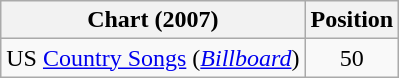<table class="wikitable sortable">
<tr>
<th scope="col">Chart (2007)</th>
<th scope="col">Position</th>
</tr>
<tr>
<td>US <a href='#'>Country Songs</a> (<em><a href='#'>Billboard</a></em>)</td>
<td align="center">50</td>
</tr>
</table>
